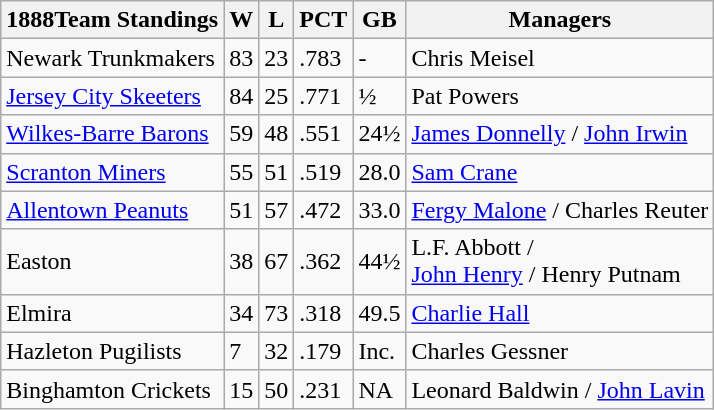<table class="wikitable">
<tr>
<th>1888Team Standings</th>
<th>W</th>
<th>L</th>
<th>PCT</th>
<th>GB</th>
<th>Managers</th>
</tr>
<tr>
<td>Newark Trunkmakers</td>
<td>83</td>
<td>23</td>
<td>.783</td>
<td>-</td>
<td>Chris Meisel</td>
</tr>
<tr>
<td><a href='#'>Jersey City Skeeters</a></td>
<td>84</td>
<td>25</td>
<td>.771</td>
<td>½</td>
<td>Pat Powers</td>
</tr>
<tr>
<td><a href='#'>Wilkes-Barre Barons</a></td>
<td>59</td>
<td>48</td>
<td>.551</td>
<td>24½</td>
<td><a href='#'>James Donnelly</a> / <a href='#'>John Irwin</a></td>
</tr>
<tr>
<td><a href='#'>Scranton Miners</a></td>
<td>55</td>
<td>51</td>
<td>.519</td>
<td>28.0</td>
<td><a href='#'>Sam Crane</a></td>
</tr>
<tr>
<td><a href='#'>Allentown Peanuts</a></td>
<td>51</td>
<td>57</td>
<td>.472</td>
<td>33.0</td>
<td><a href='#'>Fergy Malone</a> / Charles Reuter</td>
</tr>
<tr>
<td>Easton</td>
<td>38</td>
<td>67</td>
<td>.362</td>
<td>44½</td>
<td>L.F. Abbott /<br> <a href='#'>John Henry</a> / Henry Putnam</td>
</tr>
<tr>
<td>Elmira</td>
<td>34</td>
<td>73</td>
<td>.318</td>
<td>49.5</td>
<td><a href='#'>Charlie Hall</a></td>
</tr>
<tr>
<td>Hazleton Pugilists</td>
<td>7</td>
<td>32</td>
<td>.179</td>
<td>Inc.</td>
<td>Charles Gessner</td>
</tr>
<tr>
<td>Binghamton Crickets</td>
<td>15</td>
<td>50</td>
<td>.231</td>
<td>NA</td>
<td>Leonard Baldwin / <a href='#'>John Lavin</a></td>
</tr>
</table>
